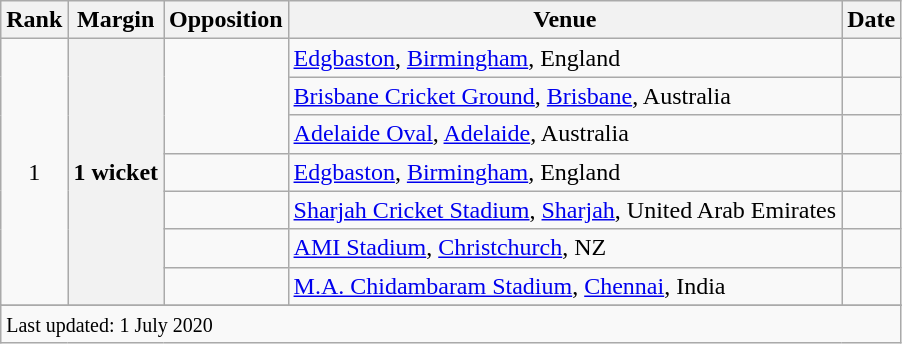<table class="wikitable plainrowheaders sortable">
<tr>
<th scope=col>Rank</th>
<th scope=col>Margin</th>
<th scope=col>Opposition</th>
<th scope=col>Venue</th>
<th scope=col>Date</th>
</tr>
<tr>
<td align=center rowspan=7>1</td>
<th scope=row style=text-align:center rowspan=7>1 wicket</th>
<td rowspan=3></td>
<td><a href='#'>Edgbaston</a>, <a href='#'>Birmingham</a>, England</td>
<td> </td>
</tr>
<tr>
<td><a href='#'>Brisbane Cricket Ground</a>, <a href='#'>Brisbane</a>, Australia</td>
<td></td>
</tr>
<tr>
<td><a href='#'>Adelaide Oval</a>, <a href='#'>Adelaide</a>, Australia</td>
<td></td>
</tr>
<tr>
<td></td>
<td><a href='#'>Edgbaston</a>, <a href='#'>Birmingham</a>, England</td>
<td></td>
</tr>
<tr>
<td></td>
<td><a href='#'>Sharjah Cricket Stadium</a>, <a href='#'>Sharjah</a>, United Arab Emirates</td>
<td></td>
</tr>
<tr>
<td></td>
<td><a href='#'>AMI Stadium</a>, <a href='#'>Christchurch</a>, NZ</td>
<td></td>
</tr>
<tr>
<td></td>
<td><a href='#'>M.A. Chidambaram Stadium</a>, <a href='#'>Chennai</a>, India</td>
<td></td>
</tr>
<tr>
</tr>
<tr class=sortbottom>
<td colspan=5><small>Last updated: 1 July 2020</small></td>
</tr>
</table>
